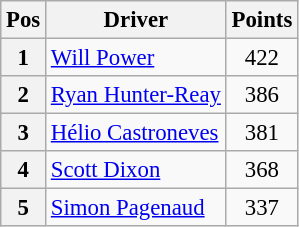<table class="wikitable" style="font-size: 95%;">
<tr>
<th>Pos</th>
<th>Driver</th>
<th>Points</th>
</tr>
<tr>
<th>1</th>
<td> <a href='#'>Will Power</a></td>
<td style="text-align:center;">422</td>
</tr>
<tr>
<th>2</th>
<td> <a href='#'>Ryan Hunter-Reay</a></td>
<td style="text-align:center;">386</td>
</tr>
<tr>
<th>3</th>
<td> <a href='#'>Hélio Castroneves</a></td>
<td style="text-align:center;">381</td>
</tr>
<tr>
<th>4</th>
<td> <a href='#'>Scott Dixon</a></td>
<td style="text-align:center;">368</td>
</tr>
<tr>
<th>5</th>
<td> <a href='#'>Simon Pagenaud</a></td>
<td style="text-align:center;">337</td>
</tr>
</table>
